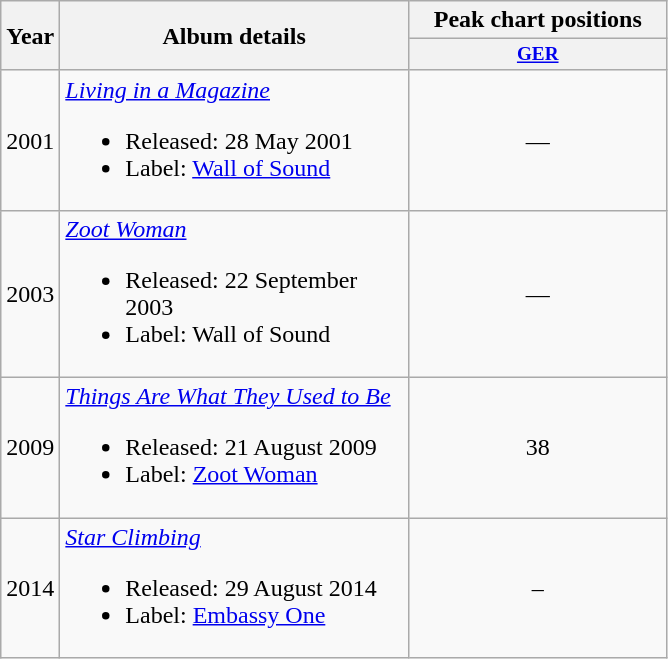<table class="wikitable" style="text-align:left;">
<tr>
<th rowspan="2">Year</th>
<th rowspan="2" style="width:225px;">Album details</th>
<th colspan="6">Peak chart positions</th>
</tr>
<tr>
<th style="width:13em;font-size:80%"><a href='#'>GER</a></th>
</tr>
<tr>
<td>2001</td>
<td><em><a href='#'>Living in a Magazine</a></em><br><ul><li>Released: 28 May 2001</li><li>Label: <a href='#'>Wall of Sound</a></li></ul></td>
<td style="text-align:center;">—</td>
</tr>
<tr>
<td>2003</td>
<td><em><a href='#'>Zoot Woman</a></em><br><ul><li>Released: 22 September 2003</li><li>Label: Wall of Sound</li></ul></td>
<td style="text-align:center;">—</td>
</tr>
<tr>
<td>2009</td>
<td><em><a href='#'>Things Are What They Used to Be</a></em><br><ul><li>Released: 21 August 2009</li><li>Label: <a href='#'>Zoot Woman</a></li></ul></td>
<td style="text-align:center;">38</td>
</tr>
<tr>
<td>2014</td>
<td><em><a href='#'>Star Climbing</a></em><br><ul><li>Released: 29 August 2014</li><li>Label: <a href='#'>Embassy One</a></li></ul></td>
<td style="text-align:center;">–</td>
</tr>
</table>
